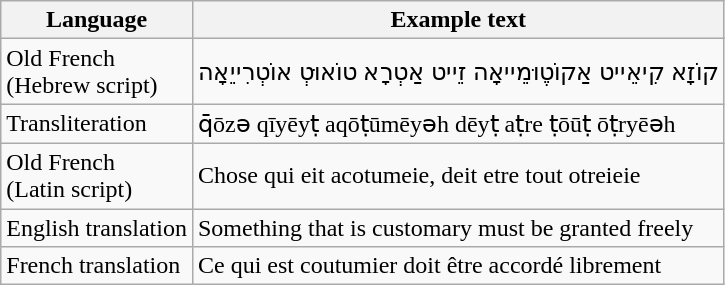<table class="wikitable">
<tr>
<th>Language</th>
<th>Example text</th>
</tr>
<tr>
<td>Old French<br>(Hebrew script)</td>
<td>קוֹזָא קִיאֵייט אַקוֹטֶוּמֵייאָה זֵייט אַטְרָא טוֹאוּטְ אוֹטְרִייֵאָה</td>
</tr>
<tr>
<td>Transliteration</td>
<td>q̄ōzə qīyēyṭ aqōṭūmēyəh dēyṭ aṭre ṭōūṭ ōṭryēəh</td>
</tr>
<tr>
<td>Old French<br>(Latin script)</td>
<td><span>Chose qui eit acotumeie, deit etre tout otreieie</span></td>
</tr>
<tr>
<td>English translation</td>
<td>Something that is customary must be granted freely</td>
</tr>
<tr>
<td>French translation</td>
<td><span>Ce qui est coutumier doit être accordé librement</span></td>
</tr>
</table>
